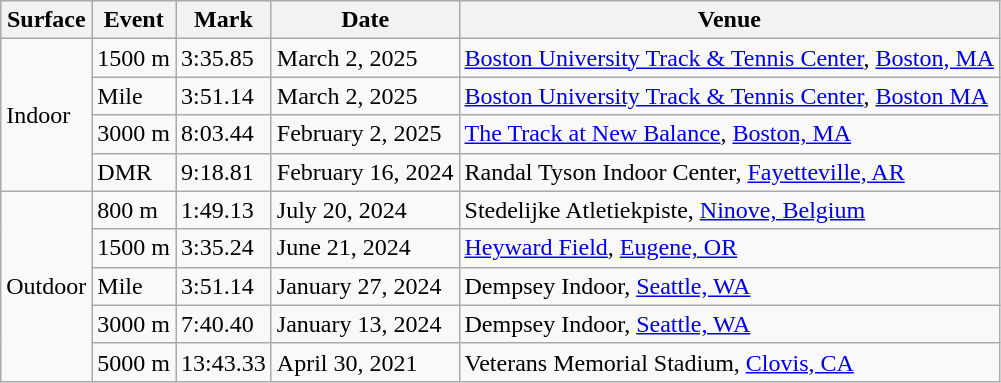<table class="wikitable sortable">
<tr>
<th>Surface</th>
<th>Event</th>
<th>Mark</th>
<th>Date</th>
<th>Venue</th>
</tr>
<tr>
<td rowspan="4">Indoor</td>
<td>1500 m</td>
<td>3:35.85</td>
<td>March 2, 2025</td>
<td><a href='#'>Boston University Track & Tennis Center</a>, <a href='#'>Boston, MA</a></td>
</tr>
<tr>
<td>Mile</td>
<td>3:51.14</td>
<td>March 2, 2025</td>
<td><a href='#'>Boston University Track & Tennis Center</a>, <a href='#'>Boston MA</a></td>
</tr>
<tr>
<td>3000 m</td>
<td>8:03.44</td>
<td>February 2, 2025</td>
<td><a href='#'>The Track at New Balance</a>, <a href='#'>Boston, MA</a></td>
</tr>
<tr>
<td>DMR</td>
<td>9:18.81</td>
<td>February 16, 2024</td>
<td>Randal Tyson Indoor Center, <a href='#'>Fayetteville, AR</a></td>
</tr>
<tr>
<td rowspan="5">Outdoor</td>
<td>800 m</td>
<td>1:49.13</td>
<td>July 20, 2024</td>
<td>Stedelijke Atletiekpiste, <a href='#'>Ninove, Belgium</a></td>
</tr>
<tr>
<td>1500 m</td>
<td>3:35.24</td>
<td>June 21, 2024</td>
<td><a href='#'>Heyward Field</a>, <a href='#'>Eugene, OR</a></td>
</tr>
<tr>
<td>Mile</td>
<td>3:51.14</td>
<td>January 27, 2024</td>
<td>Dempsey Indoor, <a href='#'>Seattle, WA</a></td>
</tr>
<tr>
<td>3000 m</td>
<td>7:40.40</td>
<td>January 13, 2024</td>
<td>Dempsey Indoor, <a href='#'>Seattle, WA</a></td>
</tr>
<tr>
<td>5000 m</td>
<td>13:43.33</td>
<td>April 30, 2021</td>
<td>Veterans Memorial Stadium, <a href='#'>Clovis, CA</a></td>
</tr>
</table>
